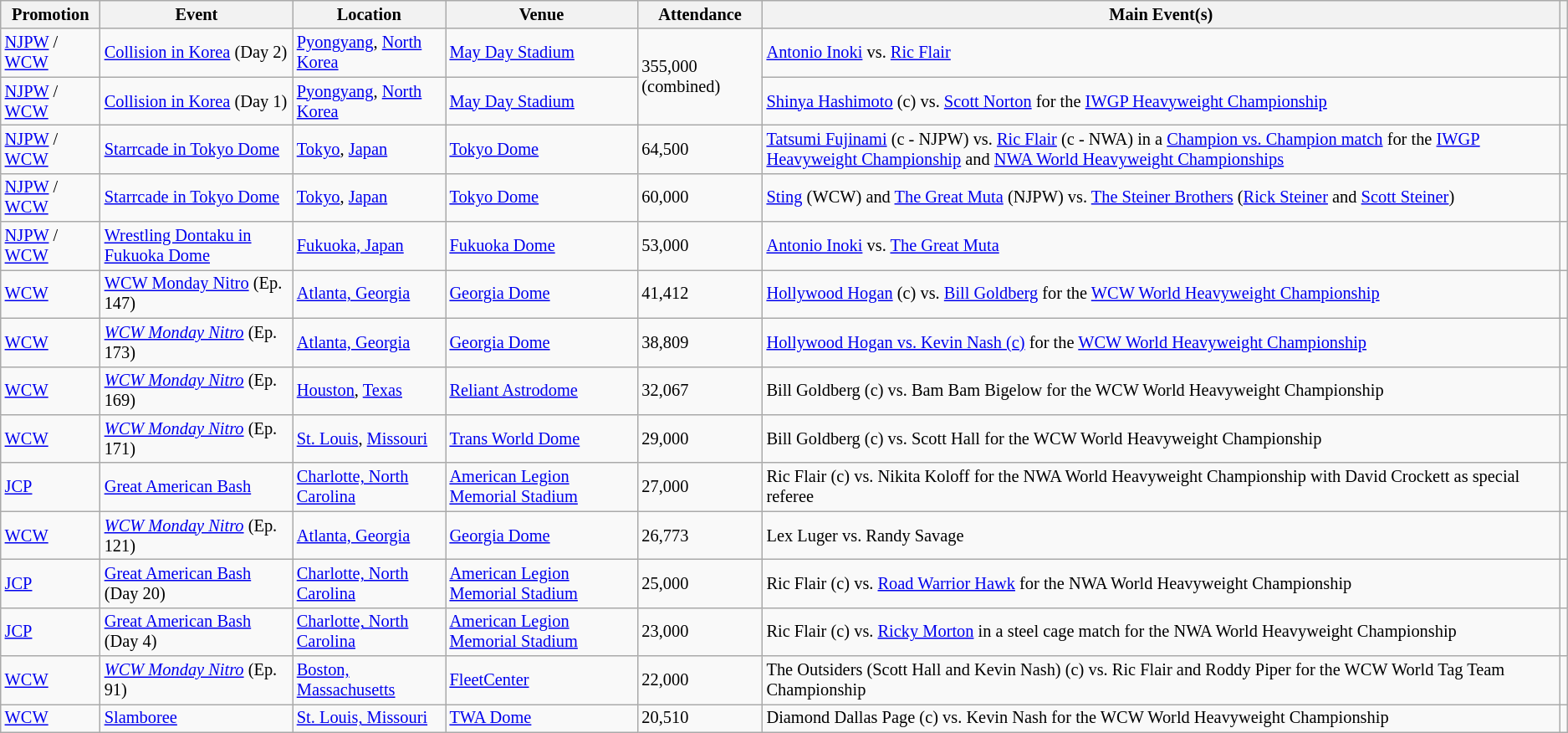<table class="wikitable sortable" style="font-size:85%;">
<tr>
<th>Promotion</th>
<th>Event</th>
<th>Location</th>
<th>Venue</th>
<th>Attendance</th>
<th class=unsortable>Main Event(s)</th>
<th class=unsortable></th>
</tr>
<tr>
<td><a href='#'>NJPW</a> / <a href='#'>WCW</a></td>
<td><a href='#'>Collision in Korea</a> (Day 2) <br> </td>
<td><a href='#'>Pyongyang</a>, <a href='#'>North Korea</a></td>
<td><a href='#'>May Day Stadium</a></td>
<td rowspan=2>355,000 (combined)</td>
<td><a href='#'>Antonio Inoki</a> vs. <a href='#'>Ric Flair</a></td>
<td></td>
</tr>
<tr>
<td><a href='#'>NJPW</a> / <a href='#'>WCW</a></td>
<td><a href='#'>Collision in Korea</a> (Day 1) <br> </td>
<td><a href='#'>Pyongyang</a>, <a href='#'>North Korea</a></td>
<td><a href='#'>May Day Stadium</a></td>
<td><a href='#'>Shinya Hashimoto</a> (c) vs. <a href='#'>Scott Norton</a> for the <a href='#'>IWGP Heavyweight Championship</a></td>
<td></td>
</tr>
<tr>
<td><a href='#'>NJPW</a> / <a href='#'>WCW</a></td>
<td><a href='#'>Starrcade in Tokyo Dome</a> <br> </td>
<td><a href='#'>Tokyo</a>, <a href='#'>Japan</a></td>
<td><a href='#'>Tokyo Dome</a></td>
<td>64,500</td>
<td><a href='#'>Tatsumi Fujinami</a> (c - NJPW) vs. <a href='#'>Ric Flair</a> (c - NWA) in a <a href='#'>Champion vs. Champion match</a> for the <a href='#'>IWGP Heavyweight Championship</a> and <a href='#'>NWA World Heavyweight Championships</a></td>
<td></td>
</tr>
<tr>
<td><a href='#'>NJPW</a> / <a href='#'>WCW</a></td>
<td><a href='#'>Starrcade in Tokyo Dome</a> <br> </td>
<td><a href='#'>Tokyo</a>, <a href='#'>Japan</a></td>
<td><a href='#'>Tokyo Dome</a></td>
<td>60,000</td>
<td><a href='#'>Sting</a> (WCW) and <a href='#'>The Great Muta</a> (NJPW) vs. <a href='#'>The Steiner Brothers</a> (<a href='#'>Rick Steiner</a> and <a href='#'>Scott Steiner</a>)</td>
<td></td>
</tr>
<tr>
<td><a href='#'>NJPW</a> / <a href='#'>WCW</a></td>
<td><a href='#'>Wrestling Dontaku in Fukuoka Dome</a> <br> </td>
<td><a href='#'>Fukuoka, Japan</a></td>
<td><a href='#'>Fukuoka Dome</a></td>
<td>53,000</td>
<td><a href='#'>Antonio Inoki</a> vs. <a href='#'>The Great Muta</a></td>
<td></td>
</tr>
<tr>
<td><a href='#'>WCW</a></td>
<td><a href='#'>WCW Monday Nitro</a> (Ep. 147) <br> </td>
<td><a href='#'>Atlanta, Georgia</a></td>
<td><a href='#'>Georgia Dome</a></td>
<td>41,412</td>
<td><a href='#'>Hollywood Hogan</a> (c) vs. <a href='#'>Bill Goldberg</a> for the <a href='#'>WCW World Heavyweight Championship</a></td>
<td></td>
</tr>
<tr>
<td><a href='#'>WCW</a></td>
<td><em><a href='#'>WCW Monday Nitro</a></em> (Ep. 173) <br> </td>
<td><a href='#'>Atlanta, Georgia</a></td>
<td><a href='#'>Georgia Dome</a></td>
<td>38,809</td>
<td><a href='#'>Hollywood Hogan vs. Kevin Nash (c)</a> for the <a href='#'>WCW World Heavyweight Championship</a></td>
<td></td>
</tr>
<tr>
<td><a href='#'>WCW</a></td>
<td><em><a href='#'>WCW Monday Nitro</a></em> (Ep. 169) <br> </td>
<td><a href='#'>Houston</a>, <a href='#'>Texas</a></td>
<td><a href='#'>Reliant Astrodome</a></td>
<td>32,067</td>
<td>Bill Goldberg (c) vs. Bam Bam Bigelow for the WCW World Heavyweight Championship</td>
<td></td>
</tr>
<tr>
<td><a href='#'>WCW</a></td>
<td><em><a href='#'>WCW Monday Nitro</a></em> (Ep. 171) <br> </td>
<td><a href='#'>St. Louis</a>, <a href='#'>Missouri</a></td>
<td><a href='#'>Trans World Dome</a></td>
<td>29,000</td>
<td>Bill Goldberg (c) vs. Scott Hall for the WCW World Heavyweight Championship</td>
<td></td>
</tr>
<tr>
<td><a href='#'>JCP</a></td>
<td><a href='#'>Great American Bash</a> <br> </td>
<td><a href='#'>Charlotte, North Carolina</a></td>
<td><a href='#'>American Legion Memorial Stadium</a></td>
<td>27,000</td>
<td>Ric Flair (c) vs. Nikita Koloff for the NWA World Heavyweight Championship with David Crockett as special referee</td>
<td></td>
</tr>
<tr>
<td><a href='#'>WCW</a></td>
<td><em><a href='#'>WCW Monday Nitro</a></em> (Ep. 121) <br> </td>
<td><a href='#'>Atlanta, Georgia</a></td>
<td><a href='#'>Georgia Dome</a></td>
<td>26,773</td>
<td>Lex Luger vs. Randy Savage</td>
<td></td>
</tr>
<tr>
<td><a href='#'>JCP</a></td>
<td><a href='#'>Great American Bash</a> (Day 20) <br> </td>
<td><a href='#'>Charlotte, North Carolina</a></td>
<td><a href='#'>American Legion Memorial Stadium</a></td>
<td>25,000</td>
<td>Ric Flair (c) vs. <a href='#'>Road Warrior Hawk</a> for the NWA World Heavyweight Championship</td>
<td></td>
</tr>
<tr>
<td><a href='#'>JCP</a></td>
<td><a href='#'>Great American Bash</a> (Day 4) <br> </td>
<td><a href='#'>Charlotte, North Carolina</a></td>
<td><a href='#'>American Legion Memorial Stadium</a></td>
<td>23,000</td>
<td>Ric Flair (c) vs. <a href='#'>Ricky Morton</a> in a steel cage match for the NWA World Heavyweight Championship</td>
<td></td>
</tr>
<tr>
<td><a href='#'>WCW</a></td>
<td><em><a href='#'>WCW Monday Nitro</a></em> (Ep. 91) <br> </td>
<td><a href='#'>Boston, Massachusetts</a></td>
<td><a href='#'>FleetCenter</a></td>
<td>22,000</td>
<td>The Outsiders (Scott Hall and Kevin Nash) (c) vs. Ric Flair and Roddy Piper for the WCW World Tag Team Championship</td>
<td></td>
</tr>
<tr>
<td><a href='#'>WCW</a></td>
<td><a href='#'>Slamboree</a> <br> </td>
<td><a href='#'>St. Louis, Missouri</a></td>
<td><a href='#'>TWA Dome</a></td>
<td>20,510</td>
<td>Diamond Dallas Page (c) vs. Kevin Nash for the WCW World Heavyweight Championship</td>
<td></td>
</tr>
</table>
